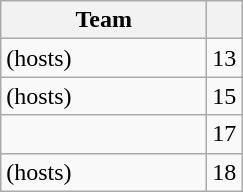<table class="wikitable" style="white-space:nowrap; display:inline-table; float:left;">
<tr>
<th style="width:130px">Team</th>
<th></th>
</tr>
<tr>
<td> (hosts)</td>
<td style="text-align:center">13</td>
</tr>
<tr>
<td> (hosts)</td>
<td style="text-align:center">15</td>
</tr>
<tr>
<td></td>
<td style="text-align:center">17</td>
</tr>
<tr>
<td> (hosts)</td>
<td style="text-align:center">18</td>
</tr>
</table>
